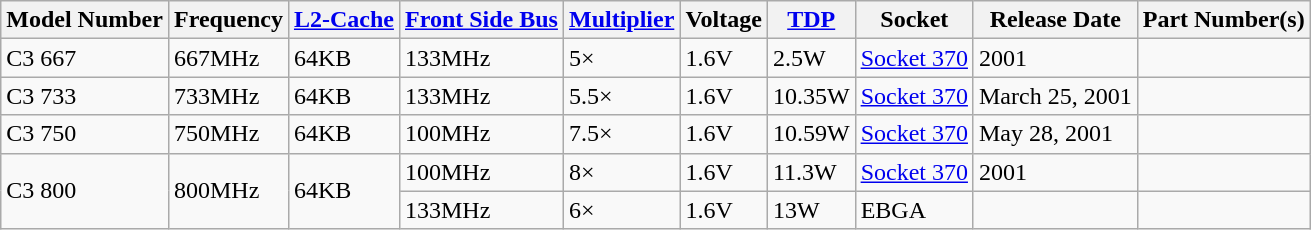<table class="wikitable">
<tr>
<th>Model Number</th>
<th>Frequency</th>
<th><a href='#'>L2-Cache</a></th>
<th><a href='#'>Front Side Bus</a></th>
<th><a href='#'>Multiplier</a></th>
<th>Voltage</th>
<th><a href='#'>TDP</a></th>
<th>Socket</th>
<th>Release Date</th>
<th>Part Number(s)</th>
</tr>
<tr>
<td>C3 667</td>
<td>667MHz</td>
<td>64KB</td>
<td>133MHz</td>
<td>5×</td>
<td>1.6V</td>
<td>2.5W</td>
<td><a href='#'>Socket 370</a></td>
<td>2001</td>
<td></td>
</tr>
<tr>
<td>C3 733</td>
<td>733MHz</td>
<td>64KB</td>
<td>133MHz</td>
<td>5.5×</td>
<td>1.6V</td>
<td>10.35W</td>
<td><a href='#'>Socket 370</a></td>
<td>March 25, 2001</td>
<td></td>
</tr>
<tr>
<td>C3 750</td>
<td>750MHz</td>
<td>64KB</td>
<td>100MHz</td>
<td>7.5×</td>
<td>1.6V</td>
<td>10.59W</td>
<td><a href='#'>Socket 370</a></td>
<td>May 28, 2001</td>
<td></td>
</tr>
<tr>
<td rowspan=2>C3 800</td>
<td rowspan=2>800MHz</td>
<td rowspan=2>64KB</td>
<td>100MHz</td>
<td>8×</td>
<td>1.6V</td>
<td>11.3W</td>
<td><a href='#'>Socket 370</a></td>
<td>2001</td>
<td></td>
</tr>
<tr>
<td>133MHz</td>
<td>6×</td>
<td>1.6V</td>
<td>13W</td>
<td>EBGA</td>
<td></td>
<td></td>
</tr>
</table>
